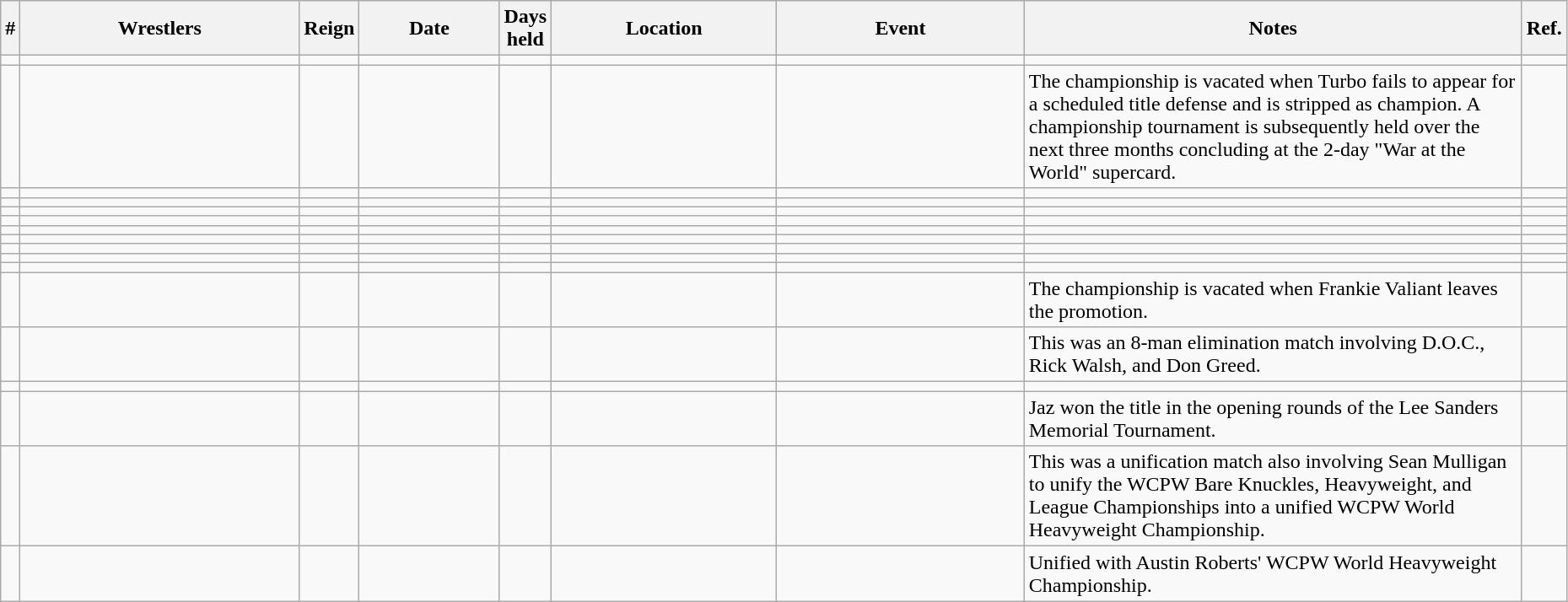<table class="wikitable sortable" width=98% style="text-align:center;">
<tr>
<th width=0%>#</th>
<th width=20%>Wrestlers</th>
<th width=0%>Reign</th>
<th width=10%>Date</th>
<th width=0%>Days<br>held</th>
<th width=16%>Location</th>
<th width=18%>Event</th>
<th width=60% class="unsortable">Notes</th>
<th width=0% class="unsortable">Ref.</th>
</tr>
<tr>
<td></td>
<td></td>
<td></td>
<td></td>
<td></td>
<td></td>
<td></td>
<td align="left"></td>
<td align="left"></td>
</tr>
<tr>
<td></td>
<td></td>
<td></td>
<td></td>
<td></td>
<td></td>
<td></td>
<td align="left">The championship is vacated when Turbo fails to appear for a scheduled title defense and is stripped as champion. A championship tournament is subsequently held over the next three months concluding at the 2-day "War at the World" supercard.</td>
<td align="left"></td>
</tr>
<tr>
<td></td>
<td></td>
<td></td>
<td></td>
<td></td>
<td></td>
<td></td>
<td align="left"></td>
<td align="left"></td>
</tr>
<tr>
<td></td>
<td></td>
<td></td>
<td></td>
<td></td>
<td></td>
<td></td>
<td align="left"></td>
<td align="left"></td>
</tr>
<tr>
<td></td>
<td></td>
<td></td>
<td></td>
<td></td>
<td></td>
<td></td>
<td align="left"></td>
<td align="left"></td>
</tr>
<tr>
<td></td>
<td></td>
<td></td>
<td></td>
<td></td>
<td></td>
<td></td>
<td align="left"></td>
<td align="left"></td>
</tr>
<tr>
<td></td>
<td></td>
<td></td>
<td></td>
<td></td>
<td></td>
<td></td>
<td align="left"></td>
<td align="left"></td>
</tr>
<tr>
<td></td>
<td></td>
<td></td>
<td></td>
<td></td>
<td></td>
<td></td>
<td align="left"></td>
<td align="left"></td>
</tr>
<tr>
<td></td>
<td></td>
<td></td>
<td></td>
<td></td>
<td></td>
<td></td>
<td align="left"></td>
<td align="left"></td>
</tr>
<tr>
<td></td>
<td></td>
<td></td>
<td></td>
<td></td>
<td></td>
<td></td>
<td align="left"></td>
<td align="left"></td>
</tr>
<tr>
<td></td>
<td></td>
<td></td>
<td></td>
<td></td>
<td></td>
<td></td>
<td align="left"></td>
<td align="left"></td>
</tr>
<tr>
<td></td>
<td></td>
<td></td>
<td></td>
<td></td>
<td></td>
<td></td>
<td align="left">The championship is vacated when Frankie Valiant leaves the promotion.</td>
<td align="left"></td>
</tr>
<tr>
<td></td>
<td></td>
<td></td>
<td></td>
<td></td>
<td></td>
<td></td>
<td align="left">This was an 8-man elimination match involving D.O.C., Rick Walsh, and Don Greed.</td>
<td align="left"></td>
</tr>
<tr>
<td></td>
<td></td>
<td></td>
<td></td>
<td></td>
<td></td>
<td></td>
<td align="left"></td>
<td align="left"></td>
</tr>
<tr>
<td></td>
<td></td>
<td></td>
<td></td>
<td></td>
<td></td>
<td></td>
<td align="left">Jaz won the title in the opening rounds of the Lee Sanders Memorial Tournament.</td>
<td align="left"></td>
</tr>
<tr>
<td></td>
<td></td>
<td></td>
<td></td>
<td></td>
<td></td>
<td></td>
<td align="left">This was a unification match also involving Sean Mulligan to unify the WCPW Bare Knuckles, Heavyweight, and League Championships into a unified WCPW World Heavyweight Championship.</td>
<td align="left"></td>
</tr>
<tr>
<td></td>
<td></td>
<td></td>
<td></td>
<td></td>
<td></td>
<td></td>
<td align="left">Unified with Austin Roberts' WCPW World Heavyweight Championship.</td>
<td align="left"></td>
</tr>
</table>
